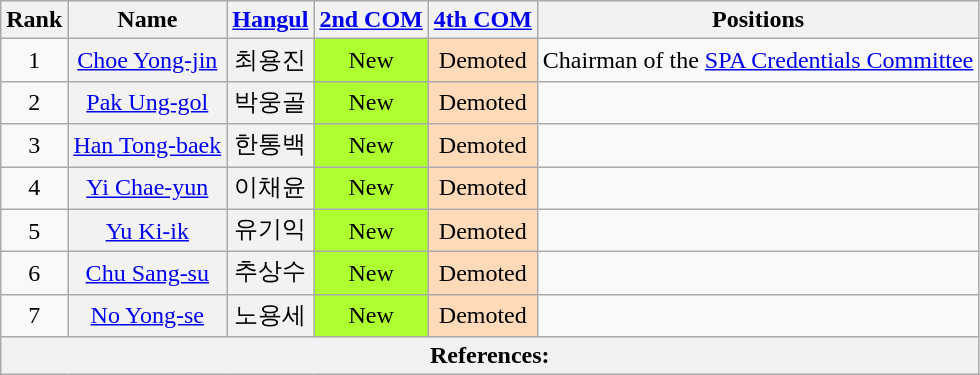<table class="wikitable sortable">
<tr>
<th>Rank</th>
<th>Name</th>
<th class="unsortable"><a href='#'>Hangul</a></th>
<th><a href='#'>2nd COM</a></th>
<th><a href='#'>4th COM</a></th>
<th>Positions</th>
</tr>
<tr>
<td align="center">1</td>
<th align="center" scope="row" style="font-weight:normal;"><a href='#'>Choe Yong-jin</a></th>
<th align="center" scope="row" style="font-weight:normal;">최용진</th>
<td align="center" style="background: GreenYellow">New</td>
<td style="background: PeachPuff" align="center">Demoted</td>
<td>Chairman of the <a href='#'>SPA Credentials Committee</a></td>
</tr>
<tr>
<td align="center">2</td>
<th align="center" scope="row" style="font-weight:normal;"><a href='#'>Pak Ung-gol</a></th>
<th align="center" scope="row" style="font-weight:normal;">박웅골</th>
<td align="center" style="background: GreenYellow">New</td>
<td style="background: PeachPuff" align="center">Demoted</td>
<td></td>
</tr>
<tr>
<td align="center">3</td>
<th align="center" scope="row" style="font-weight:normal;"><a href='#'>Han Tong-baek</a></th>
<th align="center" scope="row" style="font-weight:normal;">한통백</th>
<td align="center" style="background: GreenYellow">New</td>
<td style="background: PeachPuff" align="center">Demoted</td>
<td></td>
</tr>
<tr>
<td align="center">4</td>
<th align="center" scope="row" style="font-weight:normal;"><a href='#'>Yi Chae-yun</a></th>
<th align="center" scope="row" style="font-weight:normal;">이채윤</th>
<td align="center" style="background: GreenYellow">New</td>
<td style="background: PeachPuff" align="center">Demoted</td>
<td></td>
</tr>
<tr>
<td align="center">5</td>
<th align="center" scope="row" style="font-weight:normal;"><a href='#'>Yu Ki-ik</a></th>
<th align="center" scope="row" style="font-weight:normal;">유기익</th>
<td align="center" style="background: GreenYellow">New</td>
<td style="background: PeachPuff" align="center">Demoted</td>
<td></td>
</tr>
<tr>
<td align="center">6</td>
<th align="center" scope="row" style="font-weight:normal;"><a href='#'>Chu Sang-su</a></th>
<th align="center" scope="row" style="font-weight:normal;">추상수</th>
<td align="center" style="background: GreenYellow">New</td>
<td style="background: PeachPuff" align="center">Demoted</td>
<td></td>
</tr>
<tr>
<td align="center">7</td>
<th align="center" scope="row" style="font-weight:normal;"><a href='#'>No Yong-se</a></th>
<th align="center" scope="row" style="font-weight:normal;">노용세</th>
<td align="center" style="background: GreenYellow">New</td>
<td style="background: PeachPuff" align="center">Demoted</td>
<td></td>
</tr>
<tr>
<th colspan="6" unsortable><strong>References:</strong><br></th>
</tr>
</table>
